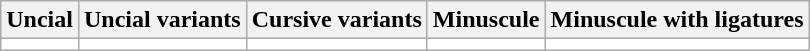<table class="wikitable">
<tr>
<th>Uncial</th>
<th>Uncial variants</th>
<th>Cursive variants</th>
<th>Minuscule</th>
<th>Minuscule with ligatures</th>
</tr>
<tr>
<td style="background-color: white !important;"></td>
<td style="background-color: white !important;"></td>
<td style="background-color: white !important;"></td>
<td style="background-color: white !important;"></td>
<td style="background-color: white !important;"></td>
</tr>
</table>
